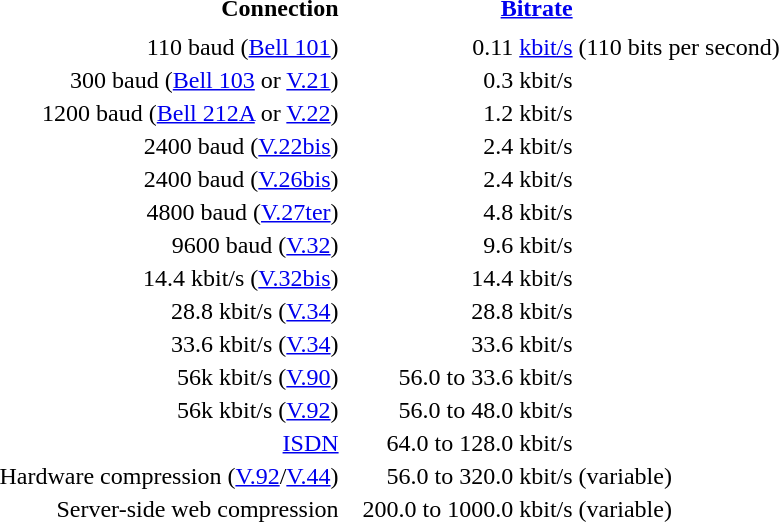<table style="text-align:right;">
<tr>
<th style="text-align:right;">Connection</th>
<th><a href='#'>Bitrate</a></th>
</tr>
<tr>
<td style="text-align:left;" colspan="6"></td>
</tr>
<tr>
<td>110 baud (<a href='#'>Bell 101</a>)</td>
<td>0.11 <a href='#'>kbit/s</a></td>
<td align="left">(110 bits per second)</td>
</tr>
<tr>
<td>300 baud (<a href='#'>Bell 103</a> or <a href='#'>V.21</a>)</td>
<td>0.3 kbit/s</td>
</tr>
<tr>
<td>1200 baud (<a href='#'>Bell 212A</a> or <a href='#'>V.22</a>)</td>
<td>1.2 kbit/s</td>
</tr>
<tr>
<td>2400 baud (<a href='#'>V.22bis</a>)</td>
<td>2.4 kbit/s</td>
</tr>
<tr>
<td>2400 baud (<a href='#'>V.26bis</a>)</td>
<td>2.4 kbit/s</td>
</tr>
<tr>
<td>4800 baud (<a href='#'>V.27ter</a>)</td>
<td>4.8 kbit/s</td>
</tr>
<tr>
<td>9600 baud (<a href='#'>V.32</a>)</td>
<td>9.6 kbit/s</td>
</tr>
<tr>
<td>14.4 kbit/s (<a href='#'>V.32bis</a>)</td>
<td>14.4 kbit/s</td>
</tr>
<tr>
<td>28.8 kbit/s (<a href='#'>V.34</a>)</td>
<td>28.8 kbit/s</td>
</tr>
<tr>
<td>33.6 kbit/s (<a href='#'>V.34</a>)</td>
<td>33.6 kbit/s</td>
</tr>
<tr>
<td>56k kbit/s (<a href='#'>V.90</a>)</td>
<td>56.0 to 33.6 kbit/s</td>
</tr>
<tr>
<td>56k kbit/s (<a href='#'>V.92</a>)</td>
<td>56.0 to 48.0 kbit/s</td>
</tr>
<tr>
<td><a href='#'>ISDN</a></td>
<td>64.0 to 128.0 kbit/s</td>
</tr>
<tr>
<td>Hardware compression (<a href='#'>V.92</a>/<a href='#'>V.44</a>)</td>
<td>56.0 to 320.0 kbit/s</td>
<td align="left">(variable)</td>
</tr>
<tr>
<td>Server-side web compression</td>
<td>   200.0 to 1000.0 kbit/s</td>
<td align="left">(variable)</td>
</tr>
</table>
